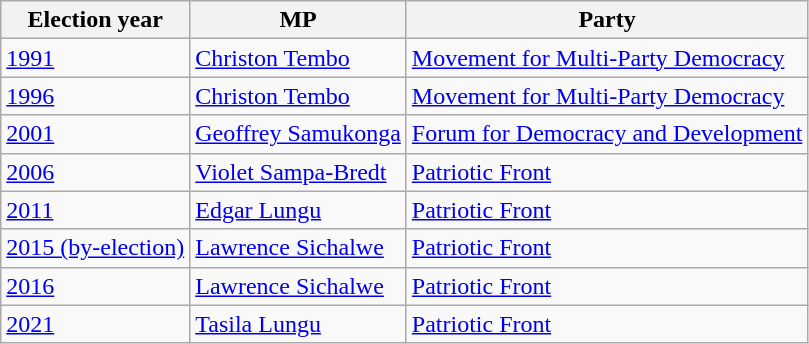<table class=wikitable>
<tr>
<th>Election year</th>
<th>MP</th>
<th>Party</th>
</tr>
<tr>
<td><a href='#'>1991</a></td>
<td><a href='#'>Christon Tembo</a></td>
<td><a href='#'>Movement for Multi-Party Democracy</a></td>
</tr>
<tr>
<td><a href='#'>1996</a></td>
<td><a href='#'>Christon Tembo</a></td>
<td><a href='#'>Movement for Multi-Party Democracy</a></td>
</tr>
<tr>
<td><a href='#'>2001</a></td>
<td><a href='#'>Geoffrey Samukonga</a></td>
<td><a href='#'>Forum for Democracy and Development</a></td>
</tr>
<tr>
<td><a href='#'>2006</a></td>
<td><a href='#'>Violet Sampa-Bredt</a></td>
<td><a href='#'>Patriotic Front</a></td>
</tr>
<tr>
<td><a href='#'>2011</a></td>
<td><a href='#'>Edgar Lungu</a></td>
<td><a href='#'>Patriotic Front</a></td>
</tr>
<tr>
<td><a href='#'>2015 (by-election)</a></td>
<td><a href='#'>Lawrence Sichalwe</a></td>
<td><a href='#'>Patriotic Front</a></td>
</tr>
<tr>
<td><a href='#'>2016</a></td>
<td><a href='#'>Lawrence Sichalwe</a></td>
<td><a href='#'>Patriotic Front</a></td>
</tr>
<tr>
<td><a href='#'>2021</a></td>
<td><a href='#'>Tasila Lungu</a></td>
<td><a href='#'>Patriotic Front</a></td>
</tr>
</table>
